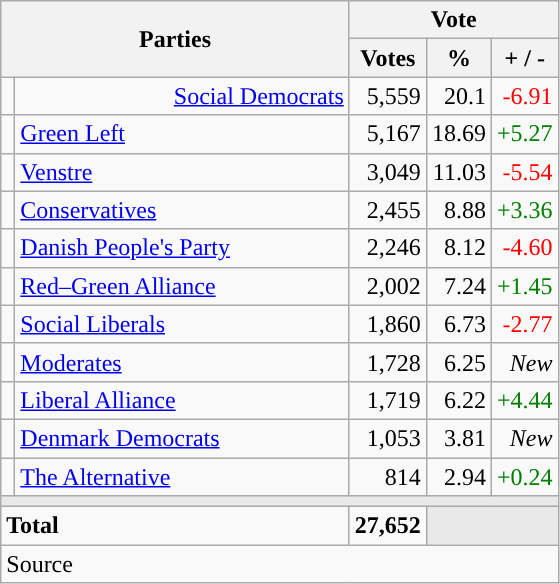<table class="wikitable" style="text-align:right;">
<tr>
<th style="text-align:centre;" rowspan="2" colspan="2" width="225">Parties</th>
<th colspan="3">Vote</th>
</tr>
<tr>
<th width="15">Votes</th>
<th width="15">%</th>
<th width="15">+ / -</th>
</tr>
<tr>
<td width=2 bgcolor=></td>
<td><a href='#'>Social Democrats</a></td>
<td>5,559</td>
<td>20.1</td>
<td style=color:red;>-6.91</td>
</tr>
<tr>
<td width=2 bgcolor=></td>
<td align=left><a href='#'>Green Left</a></td>
<td>5,167</td>
<td>18.69</td>
<td style=color:green;>+5.27</td>
</tr>
<tr>
<td width=2 bgcolor=></td>
<td align=left><a href='#'>Venstre</a></td>
<td>3,049</td>
<td>11.03</td>
<td style=color:red;>-5.54</td>
</tr>
<tr>
<td width=2 bgcolor=></td>
<td align=left><a href='#'>Conservatives</a></td>
<td>2,455</td>
<td>8.88</td>
<td style=color:green;>+3.36</td>
</tr>
<tr>
<td width=2 bgcolor=></td>
<td align=left><a href='#'>Danish People's Party</a></td>
<td>2,246</td>
<td>8.12</td>
<td style=color:red;>-4.60</td>
</tr>
<tr>
<td width=2 bgcolor=></td>
<td align=left><a href='#'>Red–Green Alliance</a></td>
<td>2,002</td>
<td>7.24</td>
<td style=color:green;>+1.45</td>
</tr>
<tr>
<td width=2 bgcolor=></td>
<td align=left><a href='#'>Social Liberals</a></td>
<td>1,860</td>
<td>6.73</td>
<td style=color:red;>-2.77</td>
</tr>
<tr>
<td width=2 bgcolor=></td>
<td align=left><a href='#'>Moderates</a></td>
<td>1,728</td>
<td>6.25</td>
<td><em>New</em></td>
</tr>
<tr>
<td width=2 bgcolor=></td>
<td align=left><a href='#'>Liberal Alliance</a></td>
<td>1,719</td>
<td>6.22</td>
<td style=color:green;>+4.44</td>
</tr>
<tr>
<td width=2 bgcolor=></td>
<td align=left><a href='#'>Denmark Democrats</a></td>
<td>1,053</td>
<td>3.81</td>
<td><em>New</em></td>
</tr>
<tr>
<td width=2 bgcolor=></td>
<td align=left><a href='#'>The Alternative</a></td>
<td>814</td>
<td>2.94</td>
<td style=color:green;>+0.24</td>
</tr>
<tr>
<td colspan="7" bgcolor="#E9E9E9"></td>
</tr>
<tr>
<td align="left" colspan="2"><strong>Total</strong></td>
<td><strong>27,652</strong></td>
<td bgcolor=#E9E9E9 colspan=2></td>
</tr>
<tr>
<td align="left" colspan="6">Source</td>
</tr>
</table>
